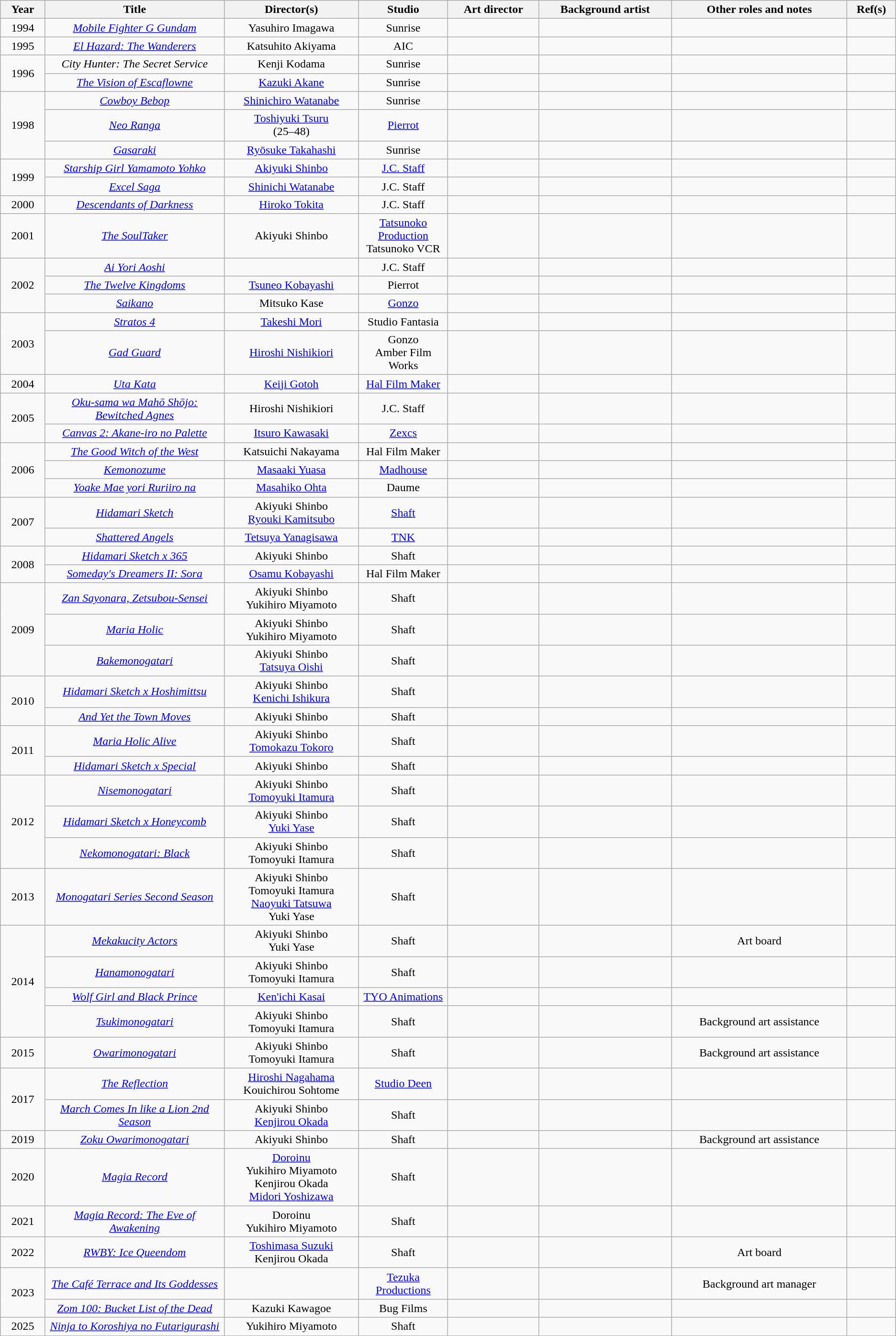<table class="wikitable sortable" style="text-align:center; margin=auto; ">
<tr>
<th scope="col" width=5%>Year</th>
<th scope="col" width=20%>Title</th>
<th scope="col" width=15%>Director(s)</th>
<th scope="col" width=10%>Studio</th>
<th scope="col" class="unsortable">Art director</th>
<th scope="col" class="unsortable">Background artist</th>
<th scope="col" class="unsortable">Other roles and notes</th>
<th scope="col" class="unsortable">Ref(s)</th>
</tr>
<tr>
<td>1994</td>
<td><em><a href='#'>Mobile Fighter G Gundam</a></em></td>
<td>Yasuhiro Imagawa</td>
<td>Sunrise</td>
<td></td>
<td></td>
<td></td>
<td></td>
</tr>
<tr>
<td>1995</td>
<td><em><a href='#'>El Hazard: The Wanderers</a></em></td>
<td>Katsuhito Akiyama</td>
<td>AIC</td>
<td></td>
<td></td>
<td></td>
<td></td>
</tr>
<tr>
<td rowspan="2">1996</td>
<td><em>City Hunter: The Secret Service</em></td>
<td>Kenji Kodama</td>
<td>Sunrise</td>
<td></td>
<td></td>
<td></td>
<td></td>
</tr>
<tr>
<td><em><a href='#'>The Vision of Escaflowne</a></em></td>
<td><a href='#'>Kazuki Akane</a></td>
<td>Sunrise</td>
<td></td>
<td></td>
<td></td>
<td></td>
</tr>
<tr>
<td rowspan="3">1998</td>
<td><em><a href='#'>Cowboy Bebop</a></em></td>
<td><a href='#'>Shinichiro Watanabe</a></td>
<td>Sunrise</td>
<td></td>
<td></td>
<td></td>
<td></td>
</tr>
<tr>
<td><em><a href='#'>Neo Ranga</a></em></td>
<td><a href='#'>Toshiyuki Tsuru</a><br>(25–48)</td>
<td><a href='#'>Pierrot</a></td>
<td></td>
<td></td>
<td></td>
<td></td>
</tr>
<tr>
<td><em><a href='#'>Gasaraki</a></em></td>
<td><a href='#'>Ryōsuke Takahashi</a></td>
<td>Sunrise</td>
<td></td>
<td></td>
<td></td>
<td></td>
</tr>
<tr>
<td rowspan="2">1999</td>
<td><em><a href='#'>Starship Girl Yamamoto Yohko</a></em></td>
<td><a href='#'>Akiyuki Shinbo</a></td>
<td><a href='#'>J.C. Staff</a></td>
<td></td>
<td></td>
<td></td>
<td></td>
</tr>
<tr>
<td><em><a href='#'>Excel Saga</a></em></td>
<td><a href='#'>Shinichi Watanabe</a></td>
<td>J.C. Staff</td>
<td></td>
<td></td>
<td></td>
<td></td>
</tr>
<tr>
<td>2000</td>
<td><em><a href='#'>Descendants of Darkness</a></em></td>
<td><a href='#'>Hiroko Tokita</a></td>
<td>J.C. Staff</td>
<td></td>
<td></td>
<td></td>
<td></td>
</tr>
<tr>
<td>2001</td>
<td><em><a href='#'>The SoulTaker</a></em></td>
<td>Akiyuki Shinbo</td>
<td><a href='#'>Tatsunoko Production</a><br>Tatsunoko VCR</td>
<td></td>
<td></td>
<td></td>
<td></td>
</tr>
<tr>
<td rowspan="3">2002</td>
<td><em><a href='#'>Ai Yori Aoshi</a></em></td>
<td></td>
<td>J.C. Staff</td>
<td></td>
<td></td>
<td></td>
<td></td>
</tr>
<tr>
<td><em><a href='#'>The Twelve Kingdoms</a></em></td>
<td><a href='#'>Tsuneo Kobayashi</a></td>
<td>Pierrot</td>
<td></td>
<td></td>
<td></td>
<td></td>
</tr>
<tr>
<td><em><a href='#'>Saikano</a></em></td>
<td>Mitsuko Kase</td>
<td><a href='#'>Gonzo</a></td>
<td></td>
<td></td>
<td></td>
<td></td>
</tr>
<tr>
<td rowspan="2">2003</td>
<td><em><a href='#'>Stratos 4</a></em></td>
<td><a href='#'>Takeshi Mori</a></td>
<td>Studio Fantasia</td>
<td></td>
<td></td>
<td></td>
<td></td>
</tr>
<tr>
<td><em><a href='#'>Gad Guard</a></em></td>
<td><a href='#'>Hiroshi Nishikiori</a></td>
<td>Gonzo<br>Amber Film Works</td>
<td></td>
<td></td>
<td></td>
<td></td>
</tr>
<tr>
<td>2004</td>
<td><em><a href='#'>Uta Kata</a></em></td>
<td><a href='#'>Keiji Gotoh</a></td>
<td><a href='#'>Hal Film Maker</a></td>
<td></td>
<td></td>
<td></td>
<td></td>
</tr>
<tr>
<td rowspan="2">2005</td>
<td><em><a href='#'>Oku-sama wa Mahō Shōjo: Bewitched Agnes</a></em></td>
<td>Hiroshi Nishikiori</td>
<td>J.C. Staff</td>
<td></td>
<td></td>
<td></td>
<td></td>
</tr>
<tr>
<td><em><a href='#'>Canvas 2: Akane-iro no Palette</a></em></td>
<td><a href='#'>Itsuro Kawasaki</a></td>
<td><a href='#'>Zexcs</a></td>
<td></td>
<td></td>
<td></td>
<td></td>
</tr>
<tr>
<td rowspan="3">2006</td>
<td><em><a href='#'>The Good Witch of the West</a></em></td>
<td>Katsuichi Nakayama</td>
<td>Hal Film Maker</td>
<td></td>
<td></td>
<td></td>
<td></td>
</tr>
<tr>
<td><em><a href='#'>Kemonozume</a></em></td>
<td><a href='#'>Masaaki Yuasa</a></td>
<td><a href='#'>Madhouse</a></td>
<td></td>
<td></td>
<td></td>
<td></td>
</tr>
<tr>
<td><em><a href='#'>Yoake Mae yori Ruriiro na</a></em></td>
<td><a href='#'>Masahiko Ohta</a></td>
<td>Daume</td>
<td></td>
<td></td>
<td></td>
<td></td>
</tr>
<tr>
<td rowspan="2">2007</td>
<td><em><a href='#'>Hidamari Sketch</a></em></td>
<td>Akiyuki Shinbo<br><a href='#'>Ryouki Kamitsubo</a></td>
<td><a href='#'>Shaft</a></td>
<td></td>
<td></td>
<td></td>
<td></td>
</tr>
<tr>
<td><em><a href='#'>Shattered Angels</a></em></td>
<td><a href='#'>Tetsuya Yanagisawa</a></td>
<td><a href='#'>TNK</a></td>
<td></td>
<td></td>
<td></td>
<td></td>
</tr>
<tr>
<td rowspan="2">2008</td>
<td><em><a href='#'>Hidamari Sketch x 365</a></em></td>
<td>Akiyuki Shinbo</td>
<td>Shaft</td>
<td></td>
<td></td>
<td></td>
<td></td>
</tr>
<tr>
<td><em><a href='#'>Someday's Dreamers II: Sora</a></em></td>
<td><a href='#'>Osamu Kobayashi</a></td>
<td>Hal Film Maker</td>
<td></td>
<td></td>
<td></td>
<td></td>
</tr>
<tr>
<td rowspan="3">2009</td>
<td><em><a href='#'>Zan Sayonara, Zetsubou-Sensei</a></em></td>
<td>Akiyuki Shinbo<br>Yukihiro Miyamoto</td>
<td>Shaft</td>
<td></td>
<td></td>
<td></td>
<td></td>
</tr>
<tr>
<td><em><a href='#'>Maria Holic</a></em></td>
<td>Akiyuki Shinbo<br>Yukihiro Miyamoto</td>
<td>Shaft</td>
<td></td>
<td></td>
<td></td>
<td></td>
</tr>
<tr>
<td><em><a href='#'>Bakemonogatari</a></em></td>
<td>Akiyuki Shinbo<br><a href='#'>Tatsuya Oishi</a></td>
<td>Shaft</td>
<td></td>
<td></td>
<td></td>
<td></td>
</tr>
<tr>
<td rowspan="2">2010</td>
<td><em><a href='#'>Hidamari Sketch x Hoshimittsu</a></em></td>
<td>Akiyuki Shinbo<br><a href='#'>Kenichi Ishikura</a></td>
<td>Shaft</td>
<td></td>
<td></td>
<td></td>
<td></td>
</tr>
<tr>
<td><em><a href='#'>And Yet the Town Moves</a></em></td>
<td>Akiyuki Shinbo</td>
<td>Shaft</td>
<td></td>
<td></td>
<td></td>
<td></td>
</tr>
<tr>
<td rowspan="2">2011</td>
<td><em><a href='#'>Maria Holic Alive</a></em></td>
<td>Akiyuki Shinbo<br><a href='#'>Tomokazu Tokoro</a></td>
<td>Shaft</td>
<td></td>
<td></td>
<td></td>
<td></td>
</tr>
<tr>
<td><em><a href='#'>Hidamari Sketch x Special</a></em></td>
<td>Akiyuki Shinbo</td>
<td>Shaft</td>
<td></td>
<td></td>
<td></td>
<td></td>
</tr>
<tr>
<td rowspan="3">2012</td>
<td><em><a href='#'>Nisemonogatari</a></em></td>
<td>Akiyuki Shinbo<br><a href='#'>Tomoyuki Itamura</a></td>
<td>Shaft</td>
<td></td>
<td></td>
<td></td>
<td></td>
</tr>
<tr>
<td><em><a href='#'>Hidamari Sketch x Honeycomb</a></em></td>
<td>Akiyuki Shinbo<br><a href='#'>Yuki Yase</a></td>
<td>Shaft</td>
<td></td>
<td></td>
<td></td>
<td></td>
</tr>
<tr>
<td><em><a href='#'>Nekomonogatari: Black</a></em></td>
<td>Akiyuki Shinbo<br>Tomoyuki Itamura</td>
<td>Shaft</td>
<td></td>
<td></td>
<td></td>
<td></td>
</tr>
<tr>
<td>2013</td>
<td><em><a href='#'>Monogatari Series Second Season</a></em></td>
<td>Akiyuki Shinbo<br>Tomoyuki Itamura<br><a href='#'>Naoyuki Tatsuwa</a><br>Yuki Yase</td>
<td>Shaft</td>
<td></td>
<td></td>
<td></td>
<td></td>
</tr>
<tr>
<td rowspan="4">2014</td>
<td><em><a href='#'>Mekakucity Actors</a></em></td>
<td>Akiyuki Shinbo<br>Yuki Yase</td>
<td>Shaft</td>
<td></td>
<td></td>
<td>Art board</td>
<td></td>
</tr>
<tr>
<td><em><a href='#'>Hanamonogatari</a></em></td>
<td>Akiyuki Shinbo<br>Tomoyuki Itamura</td>
<td>Shaft</td>
<td></td>
<td></td>
<td></td>
<td></td>
</tr>
<tr>
<td><em><a href='#'>Wolf Girl and Black Prince</a></em></td>
<td><a href='#'>Ken'ichi Kasai</a></td>
<td><a href='#'>TYO Animations</a></td>
<td></td>
<td></td>
<td></td>
<td></td>
</tr>
<tr>
<td><em><a href='#'>Tsukimonogatari</a></em></td>
<td>Akiyuki Shinbo<br>Tomoyuki Itamura</td>
<td>Shaft</td>
<td></td>
<td></td>
<td>Background art assistance</td>
<td></td>
</tr>
<tr>
<td>2015</td>
<td><em><a href='#'>Owarimonogatari</a></em></td>
<td>Akiyuki Shinbo<br>Tomoyuki Itamura</td>
<td>Shaft</td>
<td></td>
<td></td>
<td>Background art assistance</td>
<td></td>
</tr>
<tr>
<td rowspan="2">2017</td>
<td><em><a href='#'>The Reflection</a></em></td>
<td><a href='#'>Hiroshi Nagahama</a><br>Kouichirou Sohtome</td>
<td><a href='#'>Studio Deen</a></td>
<td></td>
<td></td>
<td></td>
<td></td>
</tr>
<tr>
<td><em><a href='#'>March Comes In like a Lion 2nd Season</a></em></td>
<td>Akiyuki Shinbo<br><a href='#'>Kenjirou Okada</a></td>
<td>Shaft</td>
<td></td>
<td></td>
<td></td>
</tr>
<tr>
<td>2019</td>
<td><em><a href='#'>Zoku Owarimonogatari</a></em></td>
<td>Akiyuki Shinbo</td>
<td>Shaft</td>
<td></td>
<td></td>
<td>Background art assistance</td>
<td></td>
</tr>
<tr>
<td>2020</td>
<td><em><a href='#'>Magia Record</a></em></td>
<td><a href='#'>Doroinu</a><br>Yukihiro Miyamoto<br>Kenjirou Okada<br><a href='#'>Midori Yoshizawa</a></td>
<td>Shaft</td>
<td></td>
<td></td>
<td></td>
<td></td>
</tr>
<tr>
<td>2021</td>
<td><em><a href='#'>Magia Record: The Eve of Awakening</a></em></td>
<td>Doroinu<br>Yukihiro Miyamoto</td>
<td>Shaft</td>
<td></td>
<td></td>
<td></td>
<td></td>
</tr>
<tr>
<td>2022</td>
<td><em><a href='#'>RWBY: Ice Queendom</a></em></td>
<td><a href='#'>Toshimasa Suzuki</a><br>Kenjirou Okada</td>
<td>Shaft</td>
<td></td>
<td></td>
<td>Art board</td>
<td></td>
</tr>
<tr>
<td rowspan="2">2023</td>
<td><em><a href='#'>The Café Terrace and Its Goddesses</a></em></td>
<td></td>
<td><a href='#'>Tezuka Productions</a></td>
<td></td>
<td></td>
<td>Background art manager</td>
<td></td>
</tr>
<tr>
<td><em><a href='#'>Zom 100: Bucket List of the Dead</a></em></td>
<td>Kazuki Kawagoe</td>
<td>Bug Films</td>
<td></td>
<td></td>
<td></td>
</tr>
<tr>
<td>2025</td>
<td><em><a href='#'>Ninja to Koroshiya no Futarigurashi</a></em></td>
<td>Yukihiro Miyamoto</td>
<td>Shaft</td>
<td></td>
<td></td>
<td></td>
<td></td>
</tr>
<tr>
</tr>
</table>
